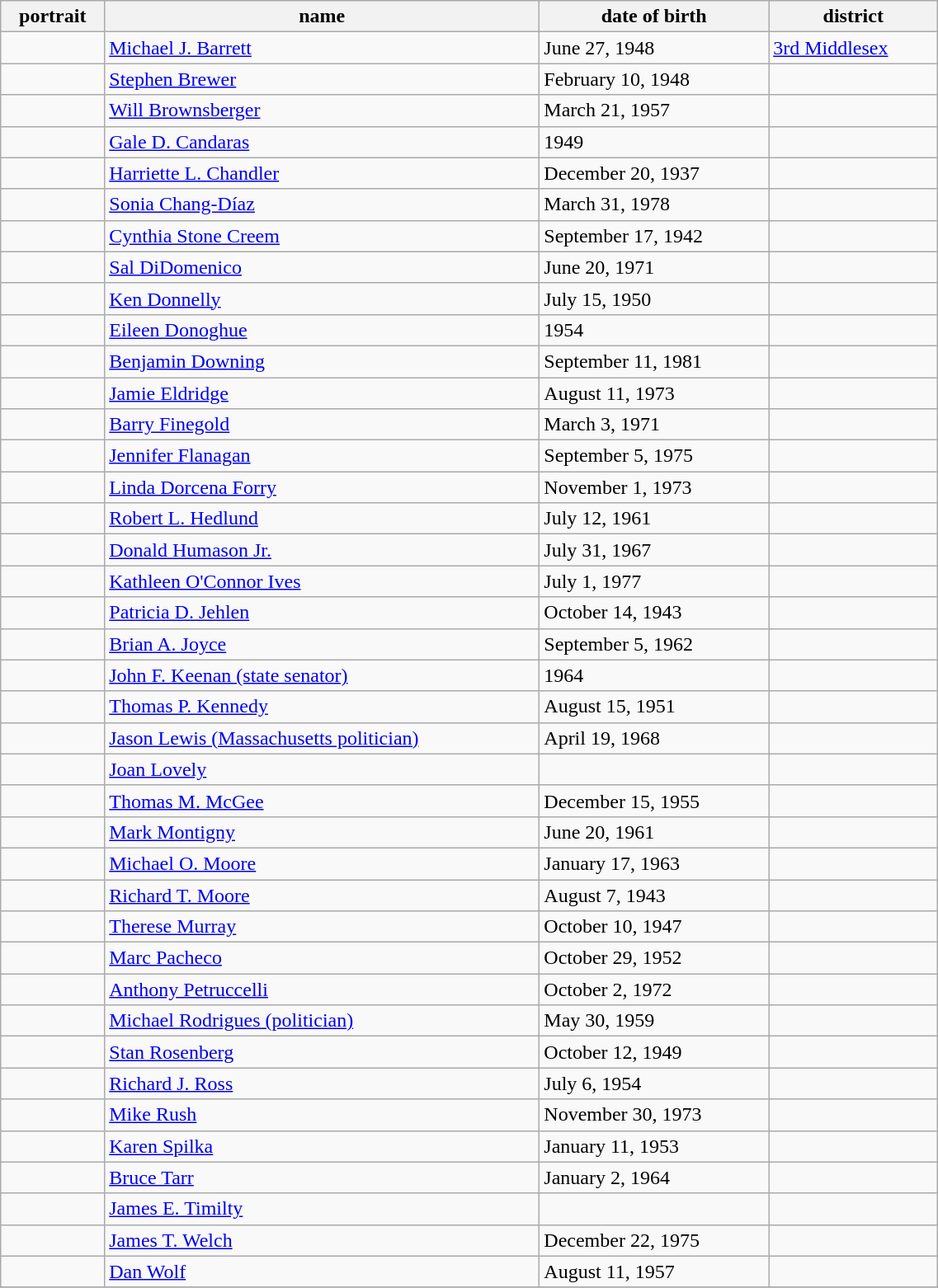<table class='wikitable sortable' style="width:60%">
<tr>
<th>portrait</th>
<th>name </th>
<th data-sort-type=date>date of birth</th>
<th>district </th>
</tr>
<tr>
<td></td>
<td><a href='#'>Michael J. Barrett</a></td>
<td>June 27, 1948</td>
<td><a href='#'>3rd Middlesex</a></td>
</tr>
<tr>
<td></td>
<td><a href='#'>Stephen Brewer</a></td>
<td>February 10, 1948</td>
<td></td>
</tr>
<tr>
<td></td>
<td><a href='#'>Will Brownsberger</a></td>
<td>March 21, 1957</td>
<td></td>
</tr>
<tr>
<td></td>
<td><a href='#'>Gale D. Candaras</a></td>
<td>1949</td>
<td></td>
</tr>
<tr>
<td></td>
<td><a href='#'>Harriette L. Chandler</a></td>
<td>December 20, 1937</td>
<td></td>
</tr>
<tr>
<td></td>
<td><a href='#'>Sonia Chang-Díaz</a></td>
<td>March 31, 1978</td>
<td></td>
</tr>
<tr>
<td></td>
<td><a href='#'>Cynthia Stone Creem</a></td>
<td>September 17, 1942</td>
<td></td>
</tr>
<tr>
<td></td>
<td><a href='#'>Sal DiDomenico</a></td>
<td>June 20, 1971</td>
<td></td>
</tr>
<tr>
<td></td>
<td><a href='#'>Ken Donnelly</a></td>
<td>July 15, 1950</td>
<td></td>
</tr>
<tr>
<td></td>
<td><a href='#'>Eileen Donoghue</a></td>
<td>1954</td>
<td></td>
</tr>
<tr>
<td></td>
<td><a href='#'>Benjamin Downing</a></td>
<td>September 11, 1981</td>
<td></td>
</tr>
<tr>
<td></td>
<td><a href='#'>Jamie Eldridge</a></td>
<td>August 11, 1973</td>
<td></td>
</tr>
<tr>
<td></td>
<td><a href='#'>Barry Finegold</a></td>
<td>March 3, 1971</td>
<td></td>
</tr>
<tr>
<td></td>
<td><a href='#'>Jennifer Flanagan</a></td>
<td>September 5, 1975</td>
<td></td>
</tr>
<tr>
<td></td>
<td><a href='#'>Linda Dorcena Forry</a></td>
<td>November 1, 1973</td>
<td></td>
</tr>
<tr>
<td></td>
<td><a href='#'>Robert L. Hedlund</a></td>
<td>July 12, 1961</td>
<td></td>
</tr>
<tr>
<td></td>
<td><a href='#'>Donald Humason Jr.</a></td>
<td>July 31, 1967</td>
<td></td>
</tr>
<tr>
<td></td>
<td><a href='#'>Kathleen O'Connor Ives</a></td>
<td>July 1, 1977</td>
<td></td>
</tr>
<tr>
<td></td>
<td><a href='#'>Patricia D. Jehlen</a></td>
<td>October 14, 1943</td>
<td></td>
</tr>
<tr>
<td></td>
<td><a href='#'>Brian A. Joyce</a></td>
<td>September 5, 1962</td>
<td></td>
</tr>
<tr>
<td></td>
<td><a href='#'>John F. Keenan (state senator)</a></td>
<td>1964</td>
<td></td>
</tr>
<tr>
<td></td>
<td><a href='#'>Thomas P. Kennedy</a></td>
<td>August 15, 1951</td>
<td></td>
</tr>
<tr>
<td></td>
<td><a href='#'>Jason Lewis (Massachusetts politician)</a></td>
<td>April 19, 1968</td>
<td></td>
</tr>
<tr>
<td></td>
<td><a href='#'>Joan Lovely</a></td>
<td></td>
<td></td>
</tr>
<tr>
<td></td>
<td><a href='#'>Thomas M. McGee</a></td>
<td>December 15, 1955</td>
<td></td>
</tr>
<tr>
<td></td>
<td><a href='#'>Mark Montigny</a></td>
<td>June 20, 1961</td>
<td></td>
</tr>
<tr>
<td></td>
<td><a href='#'>Michael O. Moore</a></td>
<td>January 17, 1963</td>
<td></td>
</tr>
<tr>
<td></td>
<td><a href='#'>Richard T. Moore</a></td>
<td>August 7, 1943</td>
<td></td>
</tr>
<tr>
<td></td>
<td><a href='#'>Therese Murray</a></td>
<td>October 10, 1947</td>
<td></td>
</tr>
<tr>
<td></td>
<td><a href='#'>Marc Pacheco</a></td>
<td>October 29, 1952</td>
<td></td>
</tr>
<tr>
<td></td>
<td><a href='#'>Anthony Petruccelli</a></td>
<td>October 2, 1972</td>
<td></td>
</tr>
<tr>
<td></td>
<td><a href='#'>Michael Rodrigues (politician)</a></td>
<td>May 30, 1959</td>
<td></td>
</tr>
<tr>
<td></td>
<td><a href='#'>Stan Rosenberg</a></td>
<td>October 12, 1949</td>
<td></td>
</tr>
<tr>
<td></td>
<td><a href='#'>Richard J. Ross</a></td>
<td>July 6, 1954</td>
<td></td>
</tr>
<tr>
<td></td>
<td><a href='#'>Mike Rush</a></td>
<td>November 30, 1973</td>
<td></td>
</tr>
<tr>
<td></td>
<td><a href='#'>Karen Spilka</a></td>
<td>January 11, 1953</td>
<td></td>
</tr>
<tr>
<td></td>
<td><a href='#'>Bruce Tarr</a></td>
<td>January 2, 1964</td>
<td></td>
</tr>
<tr>
<td></td>
<td><a href='#'>James E. Timilty</a></td>
<td></td>
<td></td>
</tr>
<tr>
<td></td>
<td><a href='#'>James T. Welch</a></td>
<td>December 22, 1975</td>
<td></td>
</tr>
<tr>
<td></td>
<td><a href='#'>Dan Wolf</a></td>
<td>August 11, 1957</td>
<td></td>
</tr>
<tr>
</tr>
</table>
